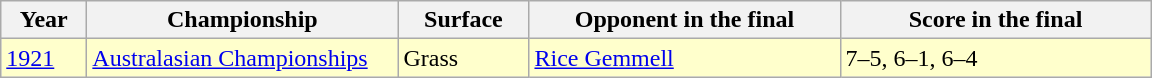<table class="sortable wikitable">
<tr>
<th width="50">Year</th>
<th width="200">Championship</th>
<th width="80">Surface</th>
<th width="200">Opponent in the final</th>
<th width="200">Score in the final</th>
</tr>
<tr bgcolor="#FFFFCC">
<td><a href='#'>1921</a></td>
<td><a href='#'>Australasian Championships</a></td>
<td>Grass</td>
<td> <a href='#'>Rice Gemmell</a></td>
<td>7–5, 6–1, 6–4</td>
</tr>
</table>
